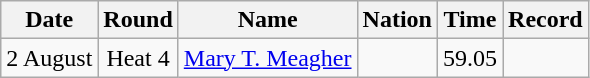<table class=wikitable style=text-align:center>
<tr>
<th>Date</th>
<th>Round</th>
<th>Name</th>
<th>Nation</th>
<th>Time</th>
<th>Record</th>
</tr>
<tr>
<td>2 August</td>
<td>Heat 4</td>
<td align=left><a href='#'>Mary T. Meagher</a></td>
<td></td>
<td>59.05</td>
<td></td>
</tr>
</table>
